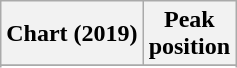<table class="wikitable sortable plainrowheaders" style="text-align:center">
<tr>
<th scope="col">Chart (2019)</th>
<th scope="col">Peak<br>position</th>
</tr>
<tr>
</tr>
<tr>
</tr>
<tr>
</tr>
<tr>
</tr>
<tr>
</tr>
<tr>
</tr>
<tr>
</tr>
<tr>
</tr>
<tr>
</tr>
<tr>
</tr>
<tr>
</tr>
<tr>
</tr>
</table>
